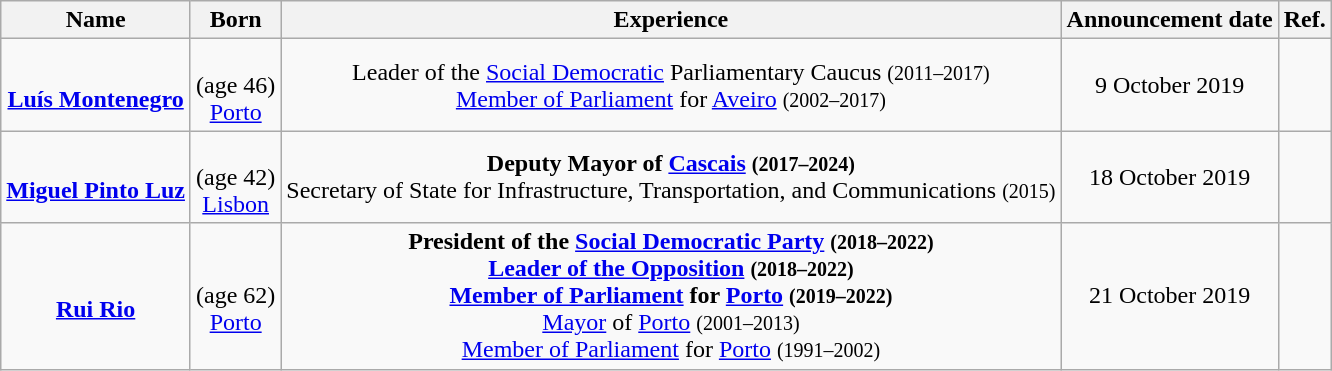<table class="wikitable" style="text-align:center">
<tr>
<th>Name</th>
<th>Born</th>
<th>Experience</th>
<th>Announcement date</th>
<th class="unsortable">Ref.</th>
</tr>
<tr>
<td><br><strong><a href='#'>Luís Montenegro</a></strong></td>
<td><br>(age 46)<br><a href='#'>Porto</a></td>
<td>Leader of the <a href='#'>Social Democratic</a> Parliamentary Caucus <small>(2011–2017)</small><br><a href='#'>Member of Parliament</a> for <a href='#'>Aveiro</a> <small>(2002–2017)</small></td>
<td>9 October 2019</td>
<td></td>
</tr>
<tr>
<td><br><strong><a href='#'>Miguel Pinto Luz</a></strong></td>
<td><br>(age 42)<br><a href='#'>Lisbon</a></td>
<td><strong>Deputy Mayor of <a href='#'>Cascais</a></strong> <small><strong>(2017–2024)</strong></small><br>Secretary of State for Infrastructure, Transportation, and Communications <small>(2015)</small></td>
<td>18 October 2019</td>
<td></td>
</tr>
<tr>
<td><br><strong><a href='#'>Rui Rio</a></strong></td>
<td><br>(age 62)<br><a href='#'>Porto</a></td>
<td><strong>President of the <a href='#'>Social Democratic Party</a> <small>(2018–2022)</small></strong><br><strong><a href='#'>Leader of the Opposition</a> <small>(2018–2022)</small></strong><br><strong><a href='#'>Member of Parliament</a> for <a href='#'>Porto</a> <small>(2019–2022)</small></strong><br><a href='#'>Mayor</a> of <a href='#'>Porto</a> <small>(2001–2013)</small><br><a href='#'>Member of Parliament</a> for <a href='#'>Porto</a> <small>(1991–2002)</small></td>
<td>21 October 2019</td>
<td></td>
</tr>
</table>
